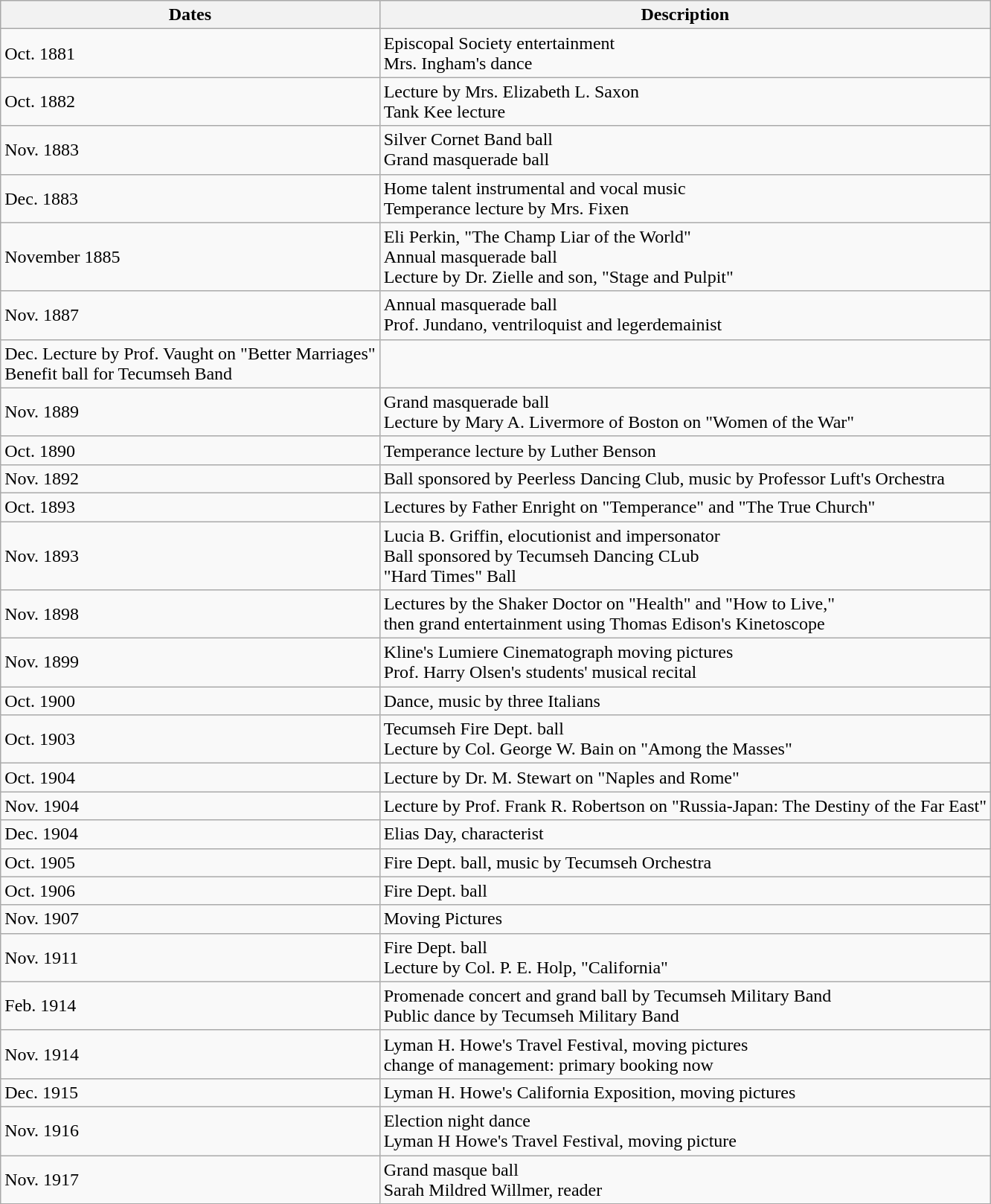<table class="wikitable">
<tr>
<th>Dates</th>
<th>Description</th>
</tr>
<tr>
<td>Oct. 1881</td>
<td>Episcopal Society entertainment<br>Mrs. Ingham's dance</td>
</tr>
<tr>
<td>Oct. 1882</td>
<td>Lecture by Mrs. Elizabeth L. Saxon<br>Tank Kee lecture</td>
</tr>
<tr>
<td>Nov. 1883</td>
<td>Silver Cornet Band ball<br>Grand masquerade ball</td>
</tr>
<tr>
<td>Dec. 1883</td>
<td>Home talent instrumental and vocal music<br>Temperance lecture by Mrs. Fixen</td>
</tr>
<tr>
<td>November 1885</td>
<td>Eli Perkin, "The Champ Liar of the World"<br>Annual masquerade ball<br>Lecture by Dr. Zielle and son, "Stage and Pulpit"</td>
</tr>
<tr>
<td>Nov. 1887</td>
<td>Annual masquerade ball<br>Prof. Jundano, ventriloquist and legerdemainist</td>
</tr>
<tr>
<td>Dec. Lecture by Prof. Vaught on "Better Marriages"<br>Benefit ball for Tecumseh Band</td>
</tr>
<tr>
<td>Nov. 1889</td>
<td>Grand masquerade ball<br>Lecture by Mary A. Livermore of Boston on "Women of the War"</td>
</tr>
<tr>
<td>Oct. 1890</td>
<td>Temperance lecture by Luther Benson</td>
</tr>
<tr>
<td>Nov. 1892</td>
<td>Ball sponsored by Peerless Dancing Club, music by Professor Luft's Orchestra</td>
</tr>
<tr>
<td>Oct. 1893</td>
<td>Lectures by Father Enright on "Temperance" and "The True Church"</td>
</tr>
<tr>
<td>Nov. 1893</td>
<td>Lucia B. Griffin, elocutionist and impersonator<br>Ball sponsored by Tecumseh Dancing CLub<br>"Hard Times" Ball</td>
</tr>
<tr>
<td>Nov. 1898</td>
<td>Lectures by the Shaker Doctor on "Health" and "How to Live,"<br>then grand entertainment using Thomas Edison's Kinetoscope</td>
</tr>
<tr>
<td>Nov. 1899</td>
<td>Kline's Lumiere Cinematograph moving pictures<br>Prof. Harry Olsen's students' musical recital</td>
</tr>
<tr>
<td>Oct. 1900</td>
<td>Dance, music by three Italians</td>
</tr>
<tr>
<td>Oct. 1903</td>
<td>Tecumseh Fire Dept. ball<br>Lecture by Col. George W. Bain on "Among the Masses"</td>
</tr>
<tr>
<td>Oct. 1904</td>
<td>Lecture by Dr. M. Stewart on "Naples and Rome"</td>
</tr>
<tr>
<td>Nov. 1904</td>
<td>Lecture by Prof. Frank R. Robertson on "Russia-Japan: The Destiny of the Far East"</td>
</tr>
<tr>
<td>Dec. 1904</td>
<td>Elias Day, characterist</td>
</tr>
<tr>
<td>Oct. 1905</td>
<td>Fire Dept. ball, music by Tecumseh Orchestra</td>
</tr>
<tr>
<td>Oct. 1906</td>
<td>Fire Dept. ball</td>
</tr>
<tr>
<td>Nov. 1907</td>
<td>Moving Pictures</td>
</tr>
<tr>
<td>Nov. 1911</td>
<td>Fire Dept. ball<br>Lecture by Col. P. E. Holp, "California"</td>
</tr>
<tr>
<td>Feb. 1914</td>
<td>Promenade concert and grand ball by Tecumseh Military Band<br>Public dance by Tecumseh Military Band</td>
</tr>
<tr>
<td>Nov. 1914</td>
<td>Lyman H. Howe's Travel Festival, moving pictures<br>change of management: primary booking now</td>
</tr>
<tr>
<td>Dec. 1915</td>
<td>Lyman H. Howe's California Exposition, moving pictures</td>
</tr>
<tr>
<td>Nov. 1916</td>
<td>Election night dance<br>Lyman H Howe's Travel Festival, moving picture</td>
</tr>
<tr>
<td>Nov. 1917</td>
<td>Grand masque ball<br>Sarah Mildred Willmer, reader</td>
</tr>
</table>
